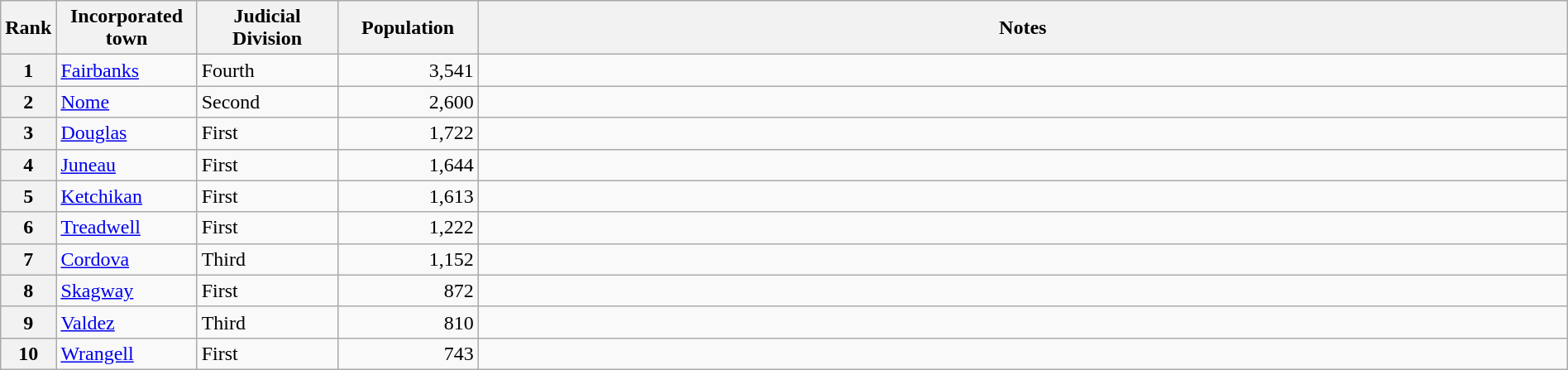<table class="wikitable plainrowheaders" style="width:100%">
<tr>
<th scope="col" style="width:3%;">Rank</th>
<th scope="col" style="width:9%;">Incorporated town</th>
<th scope="col" style="width:9%;">Judicial Division</th>
<th scope="col" style="width:9%;">Population</th>
<th scope="col" style="width:70%;">Notes</th>
</tr>
<tr>
<th scope="row">1</th>
<td><a href='#'>Fairbanks</a></td>
<td>Fourth</td>
<td align="right">3,541</td>
<td></td>
</tr>
<tr>
<th scope="row">2</th>
<td><a href='#'>Nome</a></td>
<td>Second</td>
<td align="right">2,600</td>
<td></td>
</tr>
<tr>
<th scope="row">3</th>
<td><a href='#'>Douglas</a></td>
<td>First</td>
<td align="right">1,722</td>
<td></td>
</tr>
<tr>
<th scope="row">4</th>
<td><a href='#'>Juneau</a></td>
<td>First</td>
<td align="right">1,644</td>
<td></td>
</tr>
<tr>
<th scope="row">5</th>
<td><a href='#'>Ketchikan</a></td>
<td>First</td>
<td align="right">1,613</td>
<td></td>
</tr>
<tr>
<th scope="row">6</th>
<td><a href='#'>Treadwell</a></td>
<td>First</td>
<td align="right">1,222</td>
<td></td>
</tr>
<tr>
<th scope="row">7</th>
<td><a href='#'>Cordova</a></td>
<td>Third</td>
<td align="right">1,152</td>
<td></td>
</tr>
<tr>
<th scope="row">8</th>
<td><a href='#'>Skagway</a></td>
<td>First</td>
<td align="right">872</td>
<td></td>
</tr>
<tr>
<th scope="row">9</th>
<td><a href='#'>Valdez</a></td>
<td>Third</td>
<td align="right">810</td>
<td></td>
</tr>
<tr>
<th scope="row">10</th>
<td><a href='#'>Wrangell</a></td>
<td>First</td>
<td align="right">743</td>
<td></td>
</tr>
</table>
